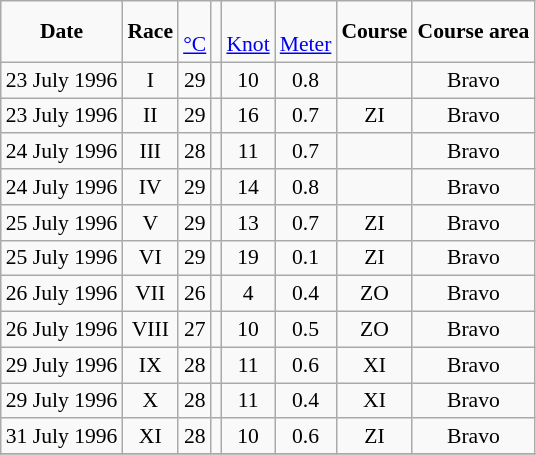<table class="wikitable" style="text-align:center; vertical-align:bottom; font-size:90%">
<tr>
<td><strong>Date</strong></td>
<td><strong>Race</strong></td>
<td><br><a href='#'>°C</a></td>
<td></td>
<td><br><a href='#'>Knot</a></td>
<td><br><a href='#'>Meter</a></td>
<td><strong>Course</strong></td>
<td><strong>Course area</strong></td>
</tr>
<tr>
<td>23 July 1996</td>
<td>I</td>
<td>29</td>
<td></td>
<td>10</td>
<td>0.8</td>
<td></td>
<td>Bravo</td>
</tr>
<tr>
<td>23 July 1996</td>
<td>II</td>
<td>29</td>
<td></td>
<td>16</td>
<td>0.7</td>
<td>ZI</td>
<td>Bravo</td>
</tr>
<tr>
<td>24 July 1996</td>
<td>III</td>
<td>28</td>
<td></td>
<td>11</td>
<td>0.7</td>
<td></td>
<td>Bravo</td>
</tr>
<tr>
<td>24 July 1996</td>
<td>IV</td>
<td>29</td>
<td></td>
<td>14</td>
<td>0.8</td>
<td></td>
<td>Bravo</td>
</tr>
<tr>
<td>25 July 1996</td>
<td>V</td>
<td>29</td>
<td></td>
<td>13</td>
<td>0.7</td>
<td>ZI</td>
<td>Bravo</td>
</tr>
<tr>
<td>25 July 1996</td>
<td>VI</td>
<td>29</td>
<td></td>
<td>19</td>
<td>0.1</td>
<td>ZI</td>
<td>Bravo</td>
</tr>
<tr>
<td>26 July 1996</td>
<td>VII</td>
<td>26</td>
<td></td>
<td>4</td>
<td>0.4</td>
<td>ZO</td>
<td>Bravo</td>
</tr>
<tr>
<td>26 July 1996</td>
<td>VIII</td>
<td>27</td>
<td></td>
<td>10</td>
<td>0.5</td>
<td>ZO</td>
<td>Bravo</td>
</tr>
<tr>
<td>29 July 1996</td>
<td>IX</td>
<td>28</td>
<td></td>
<td>11</td>
<td>0.6</td>
<td>XI</td>
<td>Bravo</td>
</tr>
<tr>
<td>29 July 1996</td>
<td>X</td>
<td>28</td>
<td></td>
<td>11</td>
<td>0.4</td>
<td>XI</td>
<td>Bravo</td>
</tr>
<tr>
<td>31 July 1996</td>
<td>XI</td>
<td>28</td>
<td></td>
<td>10</td>
<td>0.6</td>
<td>ZI</td>
<td>Bravo</td>
</tr>
<tr>
</tr>
</table>
